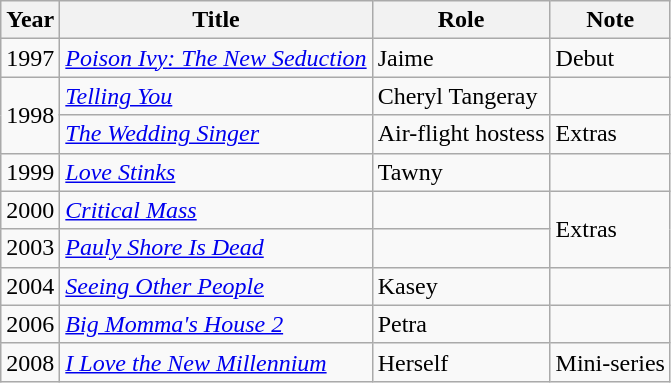<table class="wikitable">
<tr>
<th>Year</th>
<th>Title</th>
<th>Role</th>
<th>Note</th>
</tr>
<tr>
<td>1997</td>
<td><em><a href='#'>Poison Ivy: The New Seduction</a></em></td>
<td>Jaime</td>
<td>Debut</td>
</tr>
<tr>
<td rowspan="2">1998</td>
<td><em><a href='#'>Telling You</a></em></td>
<td>Cheryl Tangeray</td>
<td></td>
</tr>
<tr>
<td><em><a href='#'>The Wedding Singer</a></em></td>
<td>Air-flight hostess</td>
<td>Extras</td>
</tr>
<tr>
<td>1999</td>
<td><em><a href='#'>Love Stinks</a></em></td>
<td>Tawny</td>
<td></td>
</tr>
<tr>
<td>2000</td>
<td><em><a href='#'>Critical Mass</a></em></td>
<td></td>
<td rowspan="2">Extras</td>
</tr>
<tr>
<td>2003</td>
<td><em><a href='#'>Pauly Shore Is Dead</a></em></td>
<td></td>
</tr>
<tr>
<td>2004</td>
<td><em><a href='#'>Seeing Other People</a></em></td>
<td>Kasey</td>
<td></td>
</tr>
<tr>
<td>2006</td>
<td><em><a href='#'>Big Momma's House 2</a></em></td>
<td>Petra</td>
<td></td>
</tr>
<tr>
<td>2008</td>
<td><em><a href='#'>I Love the New Millennium</a></em></td>
<td>Herself</td>
<td>Mini-series</td>
</tr>
</table>
